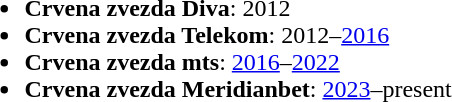<table>
<tr style="vertical-align: top;">
<td><br><ul><li><strong>Crvena zvezda Diva</strong>: 2012</li><li><strong>Crvena zvezda Telekom</strong>: 2012–<a href='#'>2016</a></li><li><strong>Crvena zvezda mts</strong>: <a href='#'>2016</a>–<a href='#'>2022</a></li><li><strong>Crvena zvezda Meridianbet</strong>: <a href='#'>2023</a>–present</li></ul></td>
</tr>
</table>
